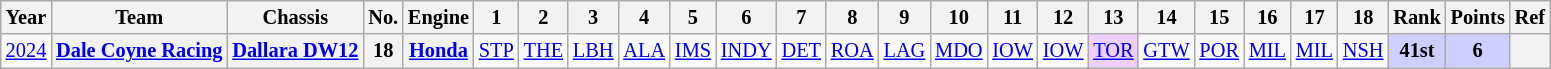<table class="wikitable" style="text-align:center; font-size:85%">
<tr>
<th>Year</th>
<th>Team</th>
<th>Chassis</th>
<th>No.</th>
<th>Engine</th>
<th>1</th>
<th>2</th>
<th>3</th>
<th>4</th>
<th>5</th>
<th>6</th>
<th>7</th>
<th>8</th>
<th>9</th>
<th>10</th>
<th>11</th>
<th>12</th>
<th>13</th>
<th>14</th>
<th>15</th>
<th>16</th>
<th>17</th>
<th>18</th>
<th>Rank</th>
<th>Points</th>
<th>Ref</th>
</tr>
<tr>
<td><a href='#'>2024</a></td>
<th nowrap><a href='#'>Dale Coyne Racing</a></th>
<th rowspan=1 nowrap><a href='#'>Dallara DW12</a></th>
<th>18</th>
<th rowspan=1><a href='#'>Honda</a></th>
<td><a href='#'>STP</a><br></td>
<td><a href='#'>THE</a><br></td>
<td><a href='#'>LBH</a><br></td>
<td><a href='#'>ALA</a><br></td>
<td><a href='#'>IMS</a><br></td>
<td><a href='#'>INDY</a><br></td>
<td><a href='#'>DET</a><br></td>
<td><a href='#'>ROA</a><br></td>
<td><a href='#'>LAG</a><br></td>
<td><a href='#'>MDO</a><br></td>
<td><a href='#'>IOW</a><br></td>
<td><a href='#'>IOW</a><br></td>
<td style="background:#EFCFFF;"><a href='#'>TOR</a><br></td>
<td><a href='#'>GTW</a><br></td>
<td><a href='#'>POR</a><br></td>
<td><a href='#'>MIL</a><br></td>
<td><a href='#'>MIL</a><br></td>
<td><a href='#'>NSH</a><br></td>
<th style="background:#CFCFFF;">41st</th>
<th style="background:#CFCFFF;">6</th>
<th></th>
</tr>
</table>
